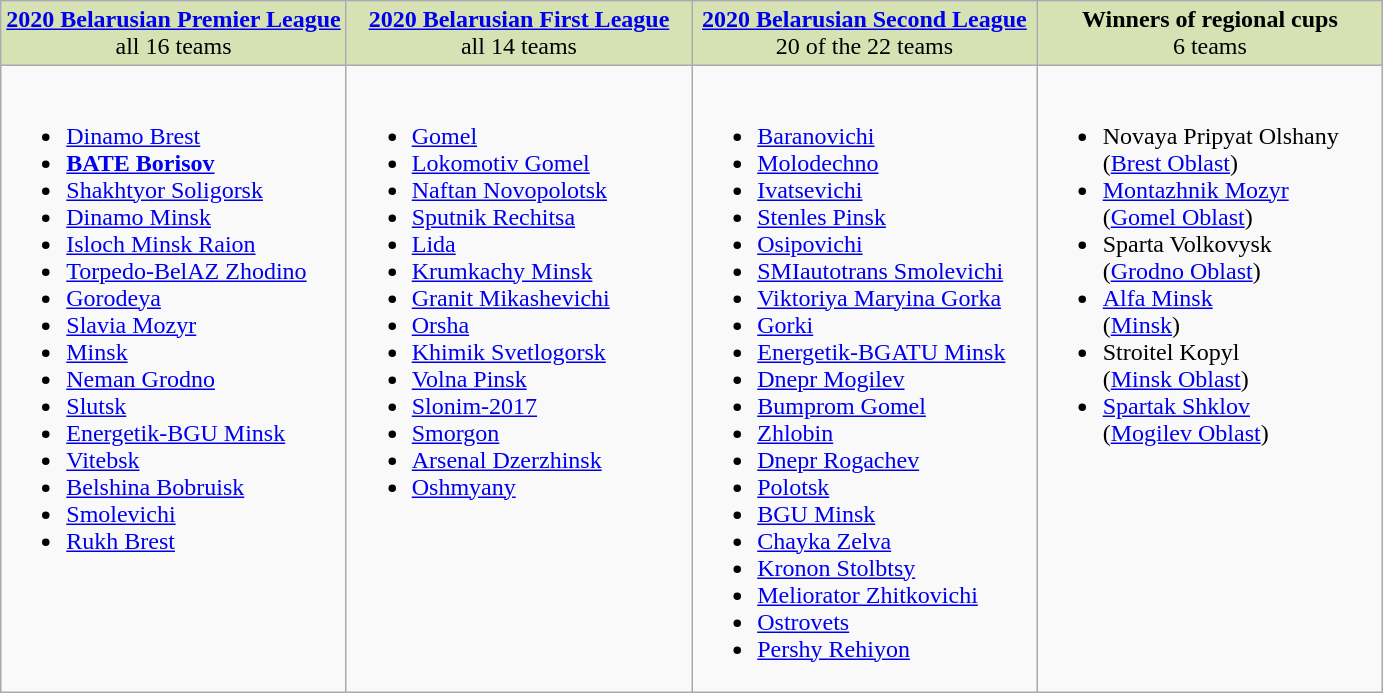<table class="wikitable">
<tr valign="top" bgcolor="#D6E2B3">
<td align="center" width="25%"><strong><a href='#'>2020 Belarusian Premier League</a></strong><br>all 16 teams</td>
<td align="center" width="25%"><strong><a href='#'>2020 Belarusian First League</a></strong><br>all 14 teams</td>
<td align="center" width="25%"><strong><a href='#'>2020 Belarusian Second League</a></strong><br>20 of the 22 teams</td>
<td align="center" width="25%"><strong>Winners of regional cups</strong><br>6 teams</td>
</tr>
<tr valign="top">
<td><br><ul><li><a href='#'>Dinamo Brest</a></li><li><strong><a href='#'>BATE Borisov</a></strong></li><li><a href='#'>Shakhtyor Soligorsk</a></li><li><a href='#'>Dinamo Minsk</a></li><li><a href='#'>Isloch Minsk Raion</a></li><li><a href='#'>Torpedo-BelAZ Zhodino</a></li><li><a href='#'>Gorodeya</a></li><li><a href='#'>Slavia Mozyr</a></li><li><a href='#'>Minsk</a></li><li><a href='#'>Neman Grodno</a></li><li><a href='#'>Slutsk</a></li><li><a href='#'>Energetik-BGU Minsk</a></li><li><a href='#'>Vitebsk</a></li><li><a href='#'>Belshina Bobruisk</a></li><li><a href='#'>Smolevichi</a></li><li><a href='#'>Rukh Brest</a></li></ul></td>
<td><br><ul><li><a href='#'>Gomel</a></li><li><a href='#'>Lokomotiv Gomel</a></li><li><a href='#'>Naftan Novopolotsk</a></li><li><a href='#'>Sputnik Rechitsa</a></li><li><a href='#'>Lida</a></li><li><a href='#'>Krumkachy Minsk</a></li><li><a href='#'>Granit Mikashevichi</a></li><li><a href='#'>Orsha</a></li><li><a href='#'>Khimik Svetlogorsk</a></li><li><a href='#'>Volna Pinsk</a></li><li><a href='#'>Slonim-2017</a></li><li><a href='#'>Smorgon</a></li><li><a href='#'>Arsenal Dzerzhinsk</a></li><li><a href='#'>Oshmyany</a></li></ul></td>
<td><br><ul><li><a href='#'>Baranovichi</a></li><li><a href='#'>Molodechno</a></li><li><a href='#'>Ivatsevichi</a></li><li><a href='#'>Stenles Pinsk</a></li><li><a href='#'>Osipovichi</a></li><li><a href='#'>SMIautotrans Smolevichi</a></li><li><a href='#'>Viktoriya Maryina Gorka</a></li><li><a href='#'>Gorki</a></li><li><a href='#'>Energetik-BGATU Minsk</a></li><li><a href='#'>Dnepr Mogilev</a></li><li><a href='#'>Bumprom Gomel</a></li><li><a href='#'>Zhlobin</a></li><li><a href='#'>Dnepr Rogachev</a></li><li><a href='#'>Polotsk</a></li><li><a href='#'>BGU Minsk</a></li><li><a href='#'>Chayka Zelva</a></li><li><a href='#'>Kronon Stolbtsy</a></li><li><a href='#'>Meliorator Zhitkovichi</a></li><li><a href='#'>Ostrovets</a></li><li><a href='#'>Pershy Rehiyon</a></li></ul></td>
<td><br><ul><li>Novaya Pripyat Olshany <br>(<a href='#'>Brest Oblast</a>)</li><li><a href='#'>Montazhnik Mozyr</a> <br>(<a href='#'>Gomel Oblast</a>)</li><li>Sparta Volkovysk <br>(<a href='#'>Grodno Oblast</a>)</li><li><a href='#'>Alfa Minsk</a> <br>(<a href='#'>Minsk</a>)</li><li>Stroitel Kopyl <br>(<a href='#'>Minsk Oblast</a>)</li><li><a href='#'>Spartak Shklov</a> <br>(<a href='#'>Mogilev Oblast</a>)</li></ul></td>
</tr>
</table>
